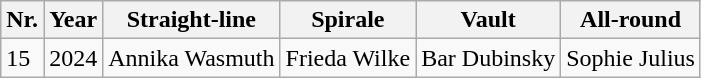<table class="wikitable">
<tr>
<th>Nr.</th>
<th>Year</th>
<th>Straight-line</th>
<th>Spirale</th>
<th>Vault</th>
<th>All-round</th>
</tr>
<tr>
<td>15</td>
<td>2024</td>
<td> Annika Wasmuth</td>
<td> Frieda Wilke</td>
<td> Bar Dubinsky</td>
<td> Sophie Julius</td>
</tr>
</table>
